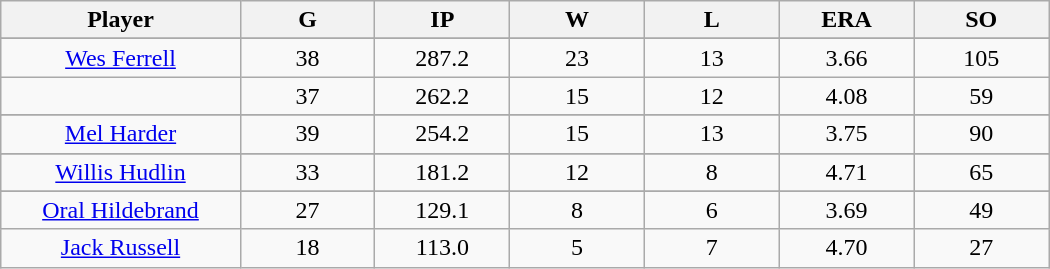<table class="wikitable sortable">
<tr>
<th bgcolor="#DDDDFF" width="16%">Player</th>
<th bgcolor="#DDDDFF" width="9%">G</th>
<th bgcolor="#DDDDFF" width="9%">IP</th>
<th bgcolor="#DDDDFF" width="9%">W</th>
<th bgcolor="#DDDDFF" width="9%">L</th>
<th bgcolor="#DDDDFF" width="9%">ERA</th>
<th bgcolor="#DDDDFF" width="9%">SO</th>
</tr>
<tr>
</tr>
<tr align="center">
<td><a href='#'>Wes Ferrell</a></td>
<td>38</td>
<td>287.2</td>
<td>23</td>
<td>13</td>
<td>3.66</td>
<td>105</td>
</tr>
<tr align="center">
<td></td>
<td>37</td>
<td>262.2</td>
<td>15</td>
<td>12</td>
<td>4.08</td>
<td>59</td>
</tr>
<tr>
</tr>
<tr align="center">
<td><a href='#'>Mel Harder</a></td>
<td>39</td>
<td>254.2</td>
<td>15</td>
<td>13</td>
<td>3.75</td>
<td>90</td>
</tr>
<tr>
</tr>
<tr align="center">
<td><a href='#'>Willis Hudlin</a></td>
<td>33</td>
<td>181.2</td>
<td>12</td>
<td>8</td>
<td>4.71</td>
<td>65</td>
</tr>
<tr>
</tr>
<tr align="center">
<td><a href='#'>Oral Hildebrand</a></td>
<td>27</td>
<td>129.1</td>
<td>8</td>
<td>6</td>
<td>3.69</td>
<td>49</td>
</tr>
<tr align="center">
<td><a href='#'>Jack Russell</a></td>
<td>18</td>
<td>113.0</td>
<td>5</td>
<td>7</td>
<td>4.70</td>
<td>27</td>
</tr>
</table>
